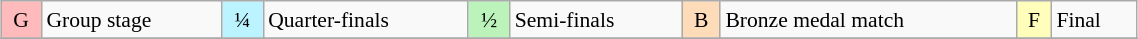<table class="wikitable" style="margin:0.5em auto; font-size:90%; line-height:1.25em;" width=60%;>
<tr>
<td bgcolor="#FFBBBB" align=center>G</td>
<td>Group stage</td>
<td bgcolor="#BBF3FF" align=center>¼</td>
<td>Quarter-finals</td>
<td bgcolor="#BBF3BB" align=center>½</td>
<td>Semi-finals</td>
<td bgcolor="#FEDCBA" align=center>B</td>
<td>Bronze medal match</td>
<td bgcolor="#FFFFBB" align=center>F</td>
<td>Final</td>
</tr>
<tr>
</tr>
</table>
